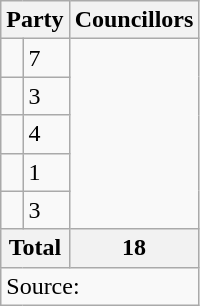<table class="wikitable">
<tr>
<th colspan="2">Party</th>
<th>Councillors</th>
</tr>
<tr>
<td></td>
<td>7</td>
</tr>
<tr>
<td></td>
<td>3</td>
</tr>
<tr>
<td></td>
<td>4</td>
</tr>
<tr>
<td></td>
<td>1</td>
</tr>
<tr>
<td></td>
<td>3</td>
</tr>
<tr>
<th colspan="2">Total</th>
<th>18</th>
</tr>
<tr>
<td colspan="3">Source:</td>
</tr>
</table>
